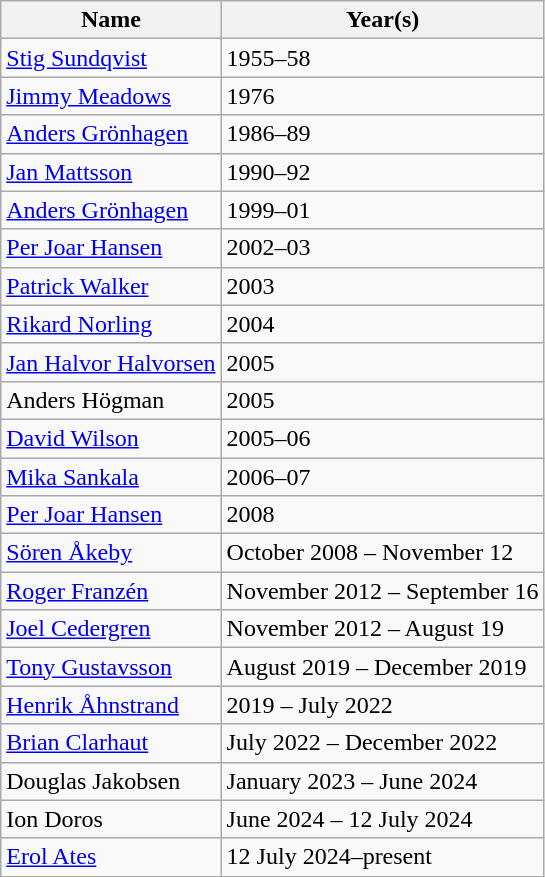<table class="wikitable">
<tr>
<th>Name</th>
<th>Year(s)</th>
</tr>
<tr>
<td> <a href='#'>Stig Sundqvist</a></td>
<td>1955–58</td>
</tr>
<tr>
<td> <a href='#'>Jimmy Meadows</a></td>
<td>1976</td>
</tr>
<tr>
<td> <a href='#'>Anders Grönhagen</a></td>
<td>1986–89</td>
</tr>
<tr>
<td> <a href='#'>Jan Mattsson</a></td>
<td>1990–92</td>
</tr>
<tr>
<td> <a href='#'>Anders Grönhagen</a></td>
<td>1999–01</td>
</tr>
<tr>
<td> <a href='#'>Per Joar Hansen</a></td>
<td>2002–03</td>
</tr>
<tr>
<td> <a href='#'>Patrick Walker</a></td>
<td>2003</td>
</tr>
<tr>
<td> <a href='#'>Rikard Norling</a></td>
<td>2004</td>
</tr>
<tr>
<td> <a href='#'>Jan Halvor Halvorsen</a></td>
<td>2005</td>
</tr>
<tr>
<td> Anders Högman</td>
<td>2005</td>
</tr>
<tr>
<td> <a href='#'>David Wilson</a></td>
<td>2005–06</td>
</tr>
<tr>
<td> <a href='#'>Mika Sankala</a></td>
<td>2006–07</td>
</tr>
<tr>
<td> <a href='#'>Per Joar Hansen</a></td>
<td>2008</td>
</tr>
<tr>
<td> <a href='#'>Sören Åkeby</a></td>
<td>October 2008 – November 12</td>
</tr>
<tr>
<td><a href='#'>Roger Franzén</a></td>
<td>November 2012 – September 16</td>
</tr>
<tr>
<td> <a href='#'>Joel Cedergren</a></td>
<td>November 2012 – August 19</td>
</tr>
<tr>
<td> <a href='#'>Tony Gustavsson</a></td>
<td>August 2019 – December 2019</td>
</tr>
<tr>
<td> <a href='#'>Henrik Åhnstrand</a></td>
<td>2019 – July 2022</td>
</tr>
<tr>
<td> <a href='#'>Brian Clarhaut</a></td>
<td>July 2022 – December 2022</td>
</tr>
<tr>
<td> Douglas Jakobsen</td>
<td>January 2023 – June 2024</td>
</tr>
<tr>
<td> Ion Doros</td>
<td>June 2024 – 12 July 2024</td>
</tr>
<tr>
<td> <a href='#'>Erol Ates</a></td>
<td>12 July 2024–present</td>
</tr>
</table>
